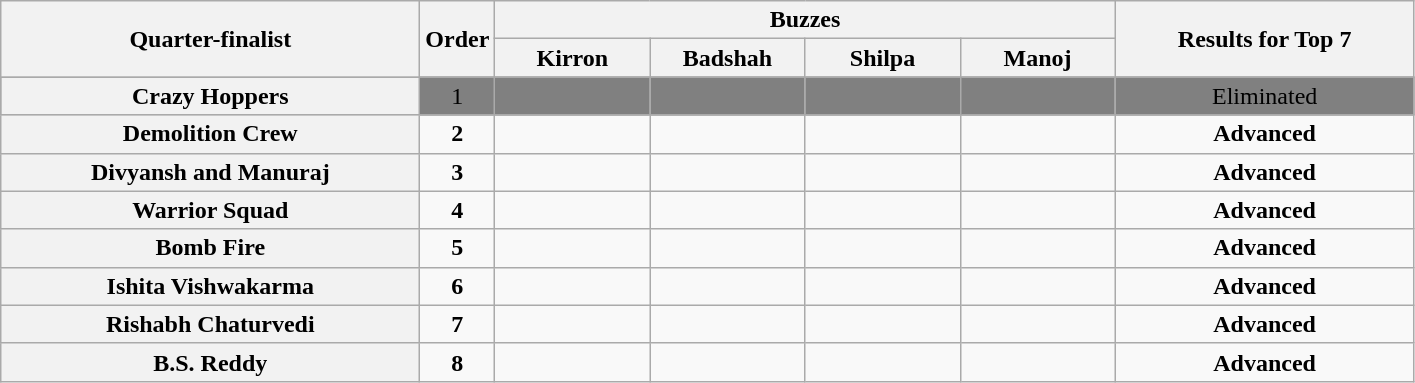<table class="wikitable plainrowheaders sortable" style="text-align:center;">
<tr>
<th rowspan="2" class="unsortable" scope="col" style="width:17em;">Quarter-finalist</th>
<th rowspan="2" scope="col" style="width:1em;">Order</th>
<th colspan="4" class="unsortable" scope="col" style="width:24em;"><strong>Buzzes</strong></th>
<th rowspan="2" class="sortable" scope="col" style="width:12em;">Results for Top 7</th>
</tr>
<tr>
<th scope="col" class="unsortable" style="width:6em;">Kirron</th>
<th scope="col" class="unsortable" style="width:6em;">Badshah</th>
<th scope="col" class="unsortable" style="width:6em;">Shilpa</th>
<th scope="col" class="unsortable" style="width:6em;">Manoj</th>
</tr>
<tr style="background:grey;">
<th scope="row">Crazy Hoppers</th>
<td>1</td>
<td></td>
<td></td>
<td></td>
<td></td>
<td>Eliminated</td>
</tr>
<tr>
<th scope="row"><strong>Demolition Crew</strong></th>
<td><strong>2</strong></td>
<td></td>
<td></td>
<td></td>
<td></td>
<td><strong>Advanced</strong></td>
</tr>
<tr>
<th scope="row"><strong>Divyansh and Manuraj</strong></th>
<td><strong>3</strong></td>
<td></td>
<td></td>
<td></td>
<td></td>
<td><strong>Advanced</strong></td>
</tr>
<tr>
<th scope="row"><strong>Warrior Squad</strong></th>
<td><strong>4</strong></td>
<td></td>
<td></td>
<td></td>
<td></td>
<td><strong>Advanced</strong></td>
</tr>
<tr>
<th scope="row"><strong>Bomb Fire</strong></th>
<td><strong>5</strong></td>
<td></td>
<td></td>
<td></td>
<td></td>
<td><strong>Advanced</strong></td>
</tr>
<tr>
<th scope="row"><strong>Ishita Vishwakarma</strong></th>
<td><strong>6</strong></td>
<td></td>
<td></td>
<td></td>
<td></td>
<td><strong>Advanced</strong></td>
</tr>
<tr>
<th scope="row"><strong>Rishabh Chaturvedi</strong></th>
<td><strong>7</strong></td>
<td></td>
<td></td>
<td></td>
<td></td>
<td><strong>Advanced</strong></td>
</tr>
<tr>
<th scope="row"><strong>B.S. Reddy</strong></th>
<td><strong>8</strong></td>
<td></td>
<td></td>
<td></td>
<td></td>
<td><strong>Advanced</strong></td>
</tr>
</table>
